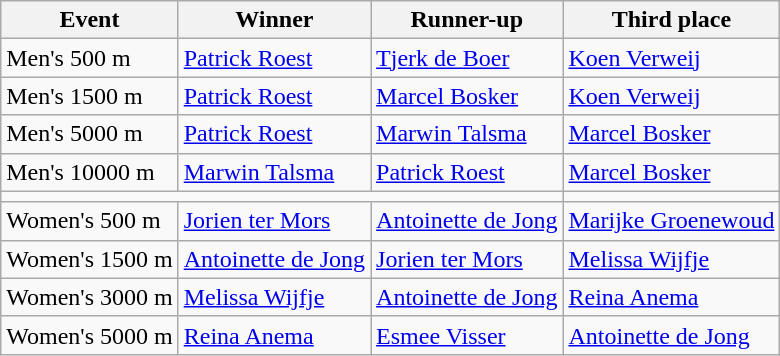<table class="wikitable">
<tr>
<th>Event</th>
<th>Winner</th>
<th>Runner-up</th>
<th>Third place</th>
</tr>
<tr>
<td>Men's 500 m</td>
<td><a href='#'>Patrick Roest</a></td>
<td><a href='#'>Tjerk de Boer</a></td>
<td><a href='#'>Koen Verweij</a></td>
</tr>
<tr>
<td>Men's 1500 m</td>
<td><a href='#'>Patrick Roest</a></td>
<td><a href='#'>Marcel Bosker</a></td>
<td><a href='#'>Koen Verweij</a></td>
</tr>
<tr>
<td>Men's 5000 m</td>
<td><a href='#'>Patrick Roest</a></td>
<td><a href='#'>Marwin Talsma</a></td>
<td><a href='#'>Marcel Bosker</a></td>
</tr>
<tr>
<td>Men's 10000 m</td>
<td><a href='#'>Marwin Talsma</a></td>
<td><a href='#'>Patrick Roest</a></td>
<td><a href='#'>Marcel Bosker</a></td>
</tr>
<tr>
<td colspan=3></td>
</tr>
<tr>
<td>Women's 500 m</td>
<td><a href='#'>Jorien ter Mors</a></td>
<td><a href='#'>Antoinette de Jong</a></td>
<td><a href='#'>Marijke Groenewoud</a></td>
</tr>
<tr>
<td>Women's 1500 m</td>
<td><a href='#'>Antoinette de Jong</a></td>
<td><a href='#'>Jorien ter Mors</a></td>
<td><a href='#'>Melissa Wijfje</a></td>
</tr>
<tr>
<td>Women's 3000 m</td>
<td><a href='#'>Melissa Wijfje</a></td>
<td><a href='#'>Antoinette de Jong</a></td>
<td><a href='#'>Reina Anema</a></td>
</tr>
<tr>
<td>Women's 5000 m</td>
<td><a href='#'>Reina Anema</a></td>
<td><a href='#'>Esmee Visser</a></td>
<td><a href='#'>Antoinette de Jong</a></td>
</tr>
</table>
